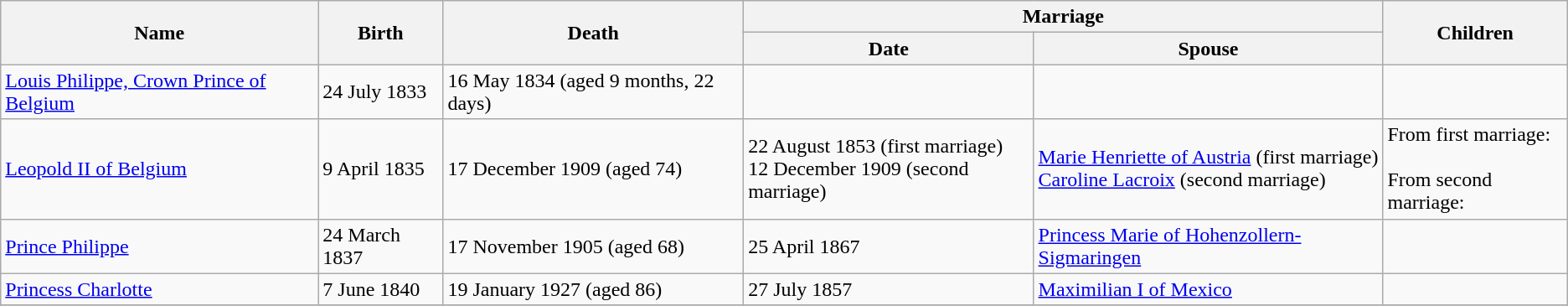<table class="wikitable plainrowheaders">
<tr>
<th rowspan="2" scope="col">Name</th>
<th rowspan="2" scope="col">Birth</th>
<th rowspan="2" scope="col">Death</th>
<th colspan="2" scope="col">Marriage</th>
<th rowspan="2" scope="col">Children</th>
</tr>
<tr>
<th scope="col">Date</th>
<th scope="col">Spouse</th>
</tr>
<tr>
<td><a href='#'>Louis Philippe, Crown Prince of Belgium</a></td>
<td>24 July 1833</td>
<td>16 May 1834 (aged 9 months, 22 days)</td>
<td></td>
<td></td>
<td></td>
</tr>
<tr>
<td><a href='#'>Leopold II of Belgium</a></td>
<td>9 April 1835</td>
<td>17 December 1909 (aged 74)</td>
<td>22 August 1853 (first marriage)<br>12 December 1909 (second marriage)</td>
<td><a href='#'>Marie Henriette of Austria</a> (first marriage)<br><a href='#'>Caroline Lacroix</a> (second marriage)</td>
<td>From first marriage:<br><br>From second marriage:<br></td>
</tr>
<tr>
<td><a href='#'>Prince Philippe</a></td>
<td>24 March 1837</td>
<td>17 November 1905 (aged 68)</td>
<td>25 April 1867</td>
<td><a href='#'>Princess Marie of Hohenzollern-Sigmaringen</a></td>
<td></td>
</tr>
<tr>
<td><a href='#'>Princess Charlotte</a></td>
<td>7 June 1840</td>
<td>19 January 1927 (aged 86)</td>
<td>27 July 1857</td>
<td><a href='#'>Maximilian I of Mexico</a></td>
<td></td>
</tr>
<tr>
</tr>
</table>
